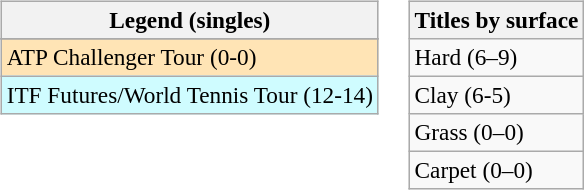<table>
<tr valign=top>
<td><br><table class=wikitable style=font-size:97%>
<tr>
<th>Legend (singles)</th>
</tr>
<tr bgcolor=e5d1cb>
</tr>
<tr bgcolor=moccasin>
<td>ATP Challenger Tour (0-0)</td>
</tr>
<tr bgcolor=cffcff>
<td>ITF Futures/World Tennis Tour (12-14)</td>
</tr>
</table>
</td>
<td><br><table class=wikitable style=font-size:97%>
<tr>
<th>Titles by surface</th>
</tr>
<tr>
<td>Hard (6–9)</td>
</tr>
<tr>
<td>Clay (6-5)</td>
</tr>
<tr>
<td>Grass (0–0)</td>
</tr>
<tr>
<td>Carpet (0–0)</td>
</tr>
</table>
</td>
</tr>
</table>
